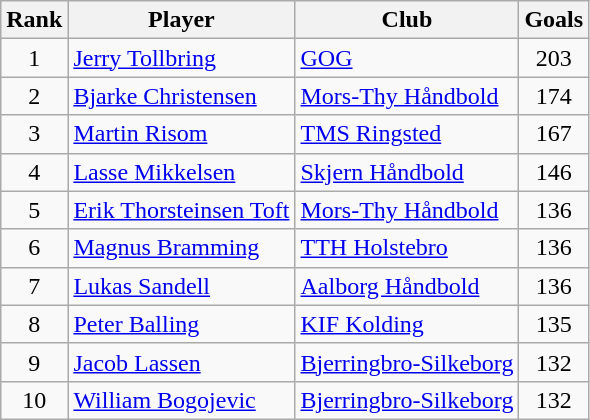<table class="wikitable sortable" style="text-align: center;">
<tr>
<th>Rank</th>
<th>Player</th>
<th>Club</th>
<th>Goals</th>
</tr>
<tr>
<td>1</td>
<td style="text-align: left;"> <a href='#'>Jerry Tollbring</a></td>
<td style="text-align: left;"><a href='#'>GOG</a></td>
<td>203</td>
</tr>
<tr>
<td>2</td>
<td style="text-align: left;"> <a href='#'>Bjarke Christensen</a></td>
<td style="text-align: left;"><a href='#'>Mors-Thy Håndbold</a></td>
<td>174</td>
</tr>
<tr>
<td>3</td>
<td style="text-align: left;"> <a href='#'>Martin Risom</a></td>
<td style="text-align: left;"><a href='#'>TMS Ringsted</a></td>
<td>167</td>
</tr>
<tr>
<td>4</td>
<td style="text-align: left;"> <a href='#'>Lasse Mikkelsen</a></td>
<td style="text-align: left;"><a href='#'>Skjern Håndbold</a></td>
<td>146</td>
</tr>
<tr>
<td>5</td>
<td style="text-align: left;"> <a href='#'>Erik Thorsteinsen Toft</a></td>
<td style="text-align: left;"><a href='#'>Mors-Thy Håndbold</a></td>
<td>136</td>
</tr>
<tr>
<td>6</td>
<td style="text-align: left;"> <a href='#'>Magnus Bramming</a></td>
<td style="text-align: left;"><a href='#'>TTH Holstebro</a></td>
<td>136</td>
</tr>
<tr>
<td>7</td>
<td style="text-align: left;"> <a href='#'>Lukas Sandell</a></td>
<td style="text-align: left;"><a href='#'>Aalborg Håndbold</a></td>
<td>136</td>
</tr>
<tr>
<td>8</td>
<td style="text-align: left;"> <a href='#'>Peter Balling</a></td>
<td style="text-align: left;"><a href='#'>KIF Kolding</a></td>
<td>135</td>
</tr>
<tr>
<td>9</td>
<td style="text-align: left;"> <a href='#'>Jacob Lassen</a></td>
<td style="text-align: left;"><a href='#'>Bjerringbro-Silkeborg</a></td>
<td>132</td>
</tr>
<tr>
<td>10</td>
<td style="text-align: left;"> <a href='#'>William Bogojevic</a></td>
<td style="text-align: left;"><a href='#'>Bjerringbro-Silkeborg</a></td>
<td>132</td>
</tr>
</table>
